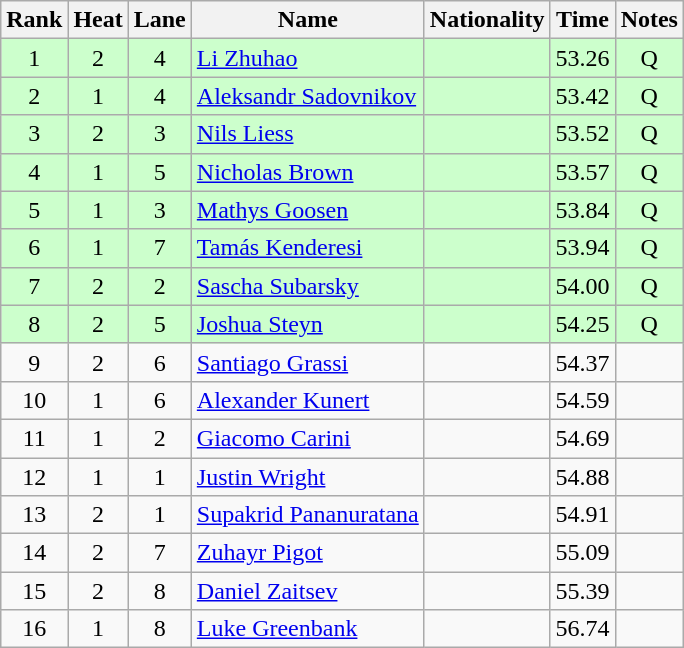<table class="wikitable sortable" style="text-align:center">
<tr>
<th>Rank</th>
<th>Heat</th>
<th>Lane</th>
<th>Name</th>
<th>Nationality</th>
<th>Time</th>
<th>Notes</th>
</tr>
<tr bgcolor=ccffcc>
<td>1</td>
<td>2</td>
<td>4</td>
<td align=left><a href='#'>Li Zhuhao</a></td>
<td align=left></td>
<td>53.26</td>
<td>Q</td>
</tr>
<tr bgcolor=ccffcc>
<td>2</td>
<td>1</td>
<td>4</td>
<td align=left><a href='#'>Aleksandr Sadovnikov</a></td>
<td align=left></td>
<td>53.42</td>
<td>Q</td>
</tr>
<tr bgcolor=ccffcc>
<td>3</td>
<td>2</td>
<td>3</td>
<td align=left><a href='#'>Nils Liess</a></td>
<td align=left></td>
<td>53.52</td>
<td>Q</td>
</tr>
<tr bgcolor=ccffcc>
<td>4</td>
<td>1</td>
<td>5</td>
<td align=left><a href='#'>Nicholas Brown</a></td>
<td align=left></td>
<td>53.57</td>
<td>Q</td>
</tr>
<tr bgcolor=ccffcc>
<td>5</td>
<td>1</td>
<td>3</td>
<td align=left><a href='#'>Mathys Goosen</a></td>
<td align=left></td>
<td>53.84</td>
<td>Q</td>
</tr>
<tr bgcolor=ccffcc>
<td>6</td>
<td>1</td>
<td>7</td>
<td align=left><a href='#'>Tamás Kenderesi</a></td>
<td align=left></td>
<td>53.94</td>
<td>Q</td>
</tr>
<tr bgcolor=ccffcc>
<td>7</td>
<td>2</td>
<td>2</td>
<td align=left><a href='#'>Sascha Subarsky</a></td>
<td align=left></td>
<td>54.00</td>
<td>Q</td>
</tr>
<tr bgcolor=ccffcc>
<td>8</td>
<td>2</td>
<td>5</td>
<td align=left><a href='#'>Joshua Steyn</a></td>
<td align=left></td>
<td>54.25</td>
<td>Q</td>
</tr>
<tr>
<td>9</td>
<td>2</td>
<td>6</td>
<td align=left><a href='#'>Santiago Grassi</a></td>
<td align=left></td>
<td>54.37</td>
<td></td>
</tr>
<tr>
<td>10</td>
<td>1</td>
<td>6</td>
<td align=left><a href='#'>Alexander Kunert</a></td>
<td align=left></td>
<td>54.59</td>
<td></td>
</tr>
<tr>
<td>11</td>
<td>1</td>
<td>2</td>
<td align=left><a href='#'>Giacomo Carini</a></td>
<td align=left></td>
<td>54.69</td>
<td></td>
</tr>
<tr>
<td>12</td>
<td>1</td>
<td>1</td>
<td align=left><a href='#'>Justin Wright</a></td>
<td align=left></td>
<td>54.88</td>
<td></td>
</tr>
<tr>
<td>13</td>
<td>2</td>
<td>1</td>
<td align=left><a href='#'>Supakrid Pananuratana</a></td>
<td align=left></td>
<td>54.91</td>
<td></td>
</tr>
<tr>
<td>14</td>
<td>2</td>
<td>7</td>
<td align=left><a href='#'>Zuhayr Pigot</a></td>
<td align=left></td>
<td>55.09</td>
<td></td>
</tr>
<tr>
<td>15</td>
<td>2</td>
<td>8</td>
<td align=left><a href='#'>Daniel Zaitsev</a></td>
<td align=left></td>
<td>55.39</td>
<td></td>
</tr>
<tr>
<td>16</td>
<td>1</td>
<td>8</td>
<td align=left><a href='#'>Luke Greenbank</a></td>
<td align=left></td>
<td>56.74</td>
<td></td>
</tr>
</table>
